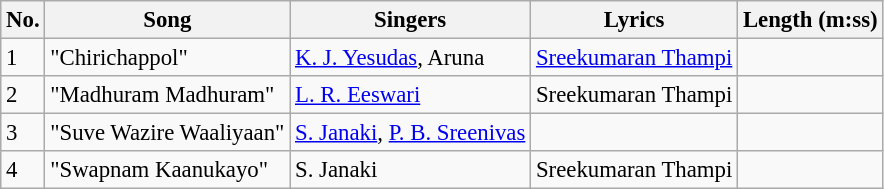<table class="wikitable" style="font-size:95%;">
<tr>
<th>No.</th>
<th>Song</th>
<th>Singers</th>
<th>Lyrics</th>
<th>Length (m:ss)</th>
</tr>
<tr>
<td>1</td>
<td>"Chirichappol"</td>
<td><a href='#'>K. J. Yesudas</a>, Aruna</td>
<td><a href='#'>Sreekumaran Thampi</a></td>
<td></td>
</tr>
<tr>
<td>2</td>
<td>"Madhuram Madhuram"</td>
<td><a href='#'>L. R. Eeswari</a></td>
<td>Sreekumaran Thampi</td>
<td></td>
</tr>
<tr>
<td>3</td>
<td>"Suve Wazire Waaliyaan"</td>
<td><a href='#'>S. Janaki</a>, <a href='#'>P. B. Sreenivas</a></td>
<td></td>
<td></td>
</tr>
<tr>
<td>4</td>
<td>"Swapnam Kaanukayo"</td>
<td>S. Janaki</td>
<td>Sreekumaran Thampi</td>
<td></td>
</tr>
</table>
